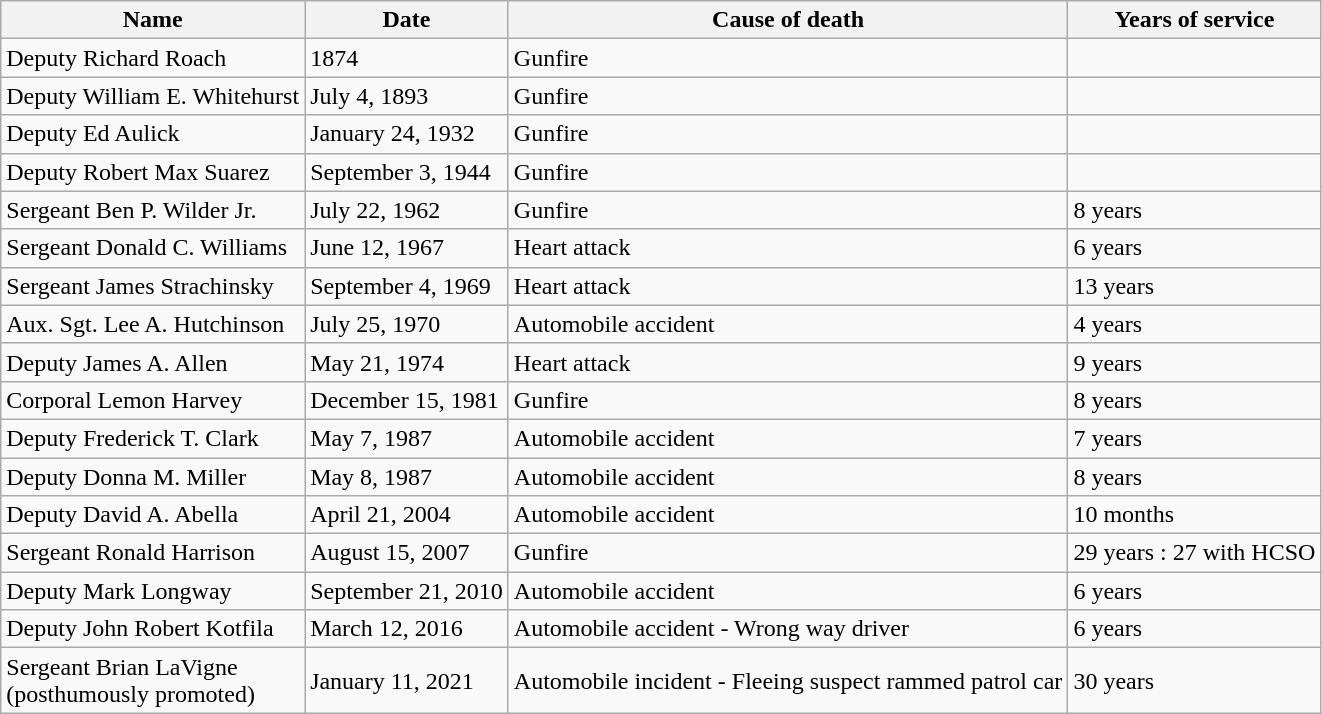<table class="wikitable">
<tr>
<th>Name</th>
<th>Date</th>
<th>Cause of death</th>
<th>Years of service</th>
</tr>
<tr>
<td>Deputy Richard Roach</td>
<td>1874</td>
<td>Gunfire</td>
<td></td>
</tr>
<tr>
<td>Deputy William E. Whitehurst</td>
<td>July 4, 1893</td>
<td>Gunfire</td>
<td></td>
</tr>
<tr>
<td>Deputy Ed Aulick</td>
<td>January 24, 1932</td>
<td>Gunfire</td>
<td></td>
</tr>
<tr>
<td>Deputy Robert Max Suarez</td>
<td>September 3, 1944</td>
<td>Gunfire</td>
<td></td>
</tr>
<tr>
<td>Sergeant Ben P. Wilder Jr.</td>
<td>July 22, 1962</td>
<td>Gunfire</td>
<td>8 years</td>
</tr>
<tr>
<td>Sergeant Donald C. Williams</td>
<td>June 12, 1967</td>
<td>Heart attack</td>
<td>6 years</td>
</tr>
<tr>
<td>Sergeant James Strachinsky</td>
<td>September 4, 1969</td>
<td>Heart attack</td>
<td>13 years</td>
</tr>
<tr>
<td>Aux. Sgt. Lee A. Hutchinson</td>
<td>July 25, 1970</td>
<td>Automobile accident</td>
<td>4 years</td>
</tr>
<tr>
<td>Deputy James A. Allen</td>
<td>May 21, 1974</td>
<td>Heart attack</td>
<td>9 years</td>
</tr>
<tr>
<td>Corporal Lemon Harvey</td>
<td>December 15, 1981</td>
<td>Gunfire</td>
<td>8 years</td>
</tr>
<tr>
<td>Deputy Frederick T. Clark</td>
<td>May 7, 1987</td>
<td>Automobile accident</td>
<td>7 years</td>
</tr>
<tr>
<td>Deputy Donna M. Miller</td>
<td>May 8, 1987</td>
<td>Automobile accident</td>
<td>8 years</td>
</tr>
<tr>
<td>Deputy David A. Abella</td>
<td>April 21, 2004</td>
<td>Automobile accident</td>
<td>10 months</td>
</tr>
<tr>
<td>Sergeant Ronald Harrison</td>
<td>August 15, 2007</td>
<td>Gunfire</td>
<td>29 years : 27 with HCSO</td>
</tr>
<tr>
<td>Deputy Mark Longway</td>
<td>September 21, 2010</td>
<td>Automobile accident</td>
<td>6 years</td>
</tr>
<tr>
<td>Deputy John Robert Kotfila</td>
<td>March 12, 2016</td>
<td>Automobile accident - Wrong way driver</td>
<td>6 years</td>
</tr>
<tr>
<td>Sergeant Brian LaVigne<br>(posthumously promoted)</td>
<td>January 11, 2021</td>
<td>Automobile incident - Fleeing suspect rammed patrol car</td>
<td>30 years</td>
</tr>
</table>
